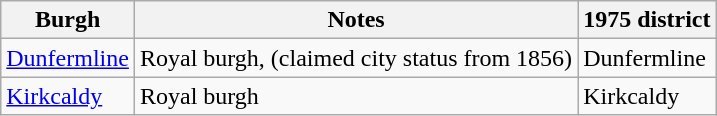<table class="wikitable">
<tr>
<th>Burgh</th>
<th>Notes</th>
<th>1975 district</th>
</tr>
<tr>
<td><a href='#'>Dunfermline</a></td>
<td>Royal burgh, (claimed city status from 1856)</td>
<td>Dunfermline</td>
</tr>
<tr>
<td><a href='#'>Kirkcaldy</a></td>
<td>Royal burgh</td>
<td>Kirkcaldy</td>
</tr>
</table>
